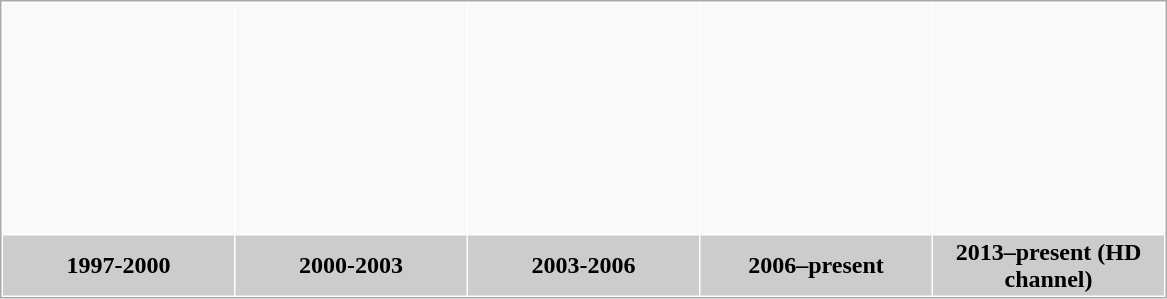<table border="0" cellpadding="2" cellspacing="1" style="border:1px solid #aaa">
<tr align=center>
<th height="150px" bgcolor="#F9F9F9"></th>
<th height="150px" bgcolor="#F9F9F9"></th>
<th height="150px" bgcolor="#F9F9F9"></th>
<th height="150px" bgcolor="#F9F9F9"></th>
<th height="150px" bgcolor="#F9F9F9"></th>
</tr>
<tr>
<th width="150px" colspan="1" bgcolor="#CCCCCC">1997-2000</th>
<th width="150px" colspan="1" bgcolor="#CCCCCC">2000-2003</th>
<th width="150px" colspan="1" bgcolor="#CCCCCC">2003-2006</th>
<th width="150px" colspan="1" bgcolor="#CCCCCC">2006–present</th>
<th width="150px" colspan="1" bgcolor="#CCCCCC">2013–present (HD channel)</th>
</tr>
</table>
